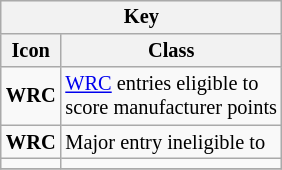<table align="right" class="wikitable" style="font-size: 85%;">
<tr>
<th colspan="2">Key</th>
</tr>
<tr>
<th>Icon</th>
<th>Class</th>
</tr>
<tr>
<td align="center"><strong><span>WRC</span></strong></td>
<td><a href='#'>WRC</a> entries eligible to<br>score manufacturer points</td>
</tr>
<tr>
<td align="center"><strong><span>WRC</span></strong></td>
<td>Major entry ineligible to<br></td>
</tr>
<tr>
<td align="center"><strong><span></span></strong></td>
<td></td>
</tr>
<tr>
</tr>
</table>
